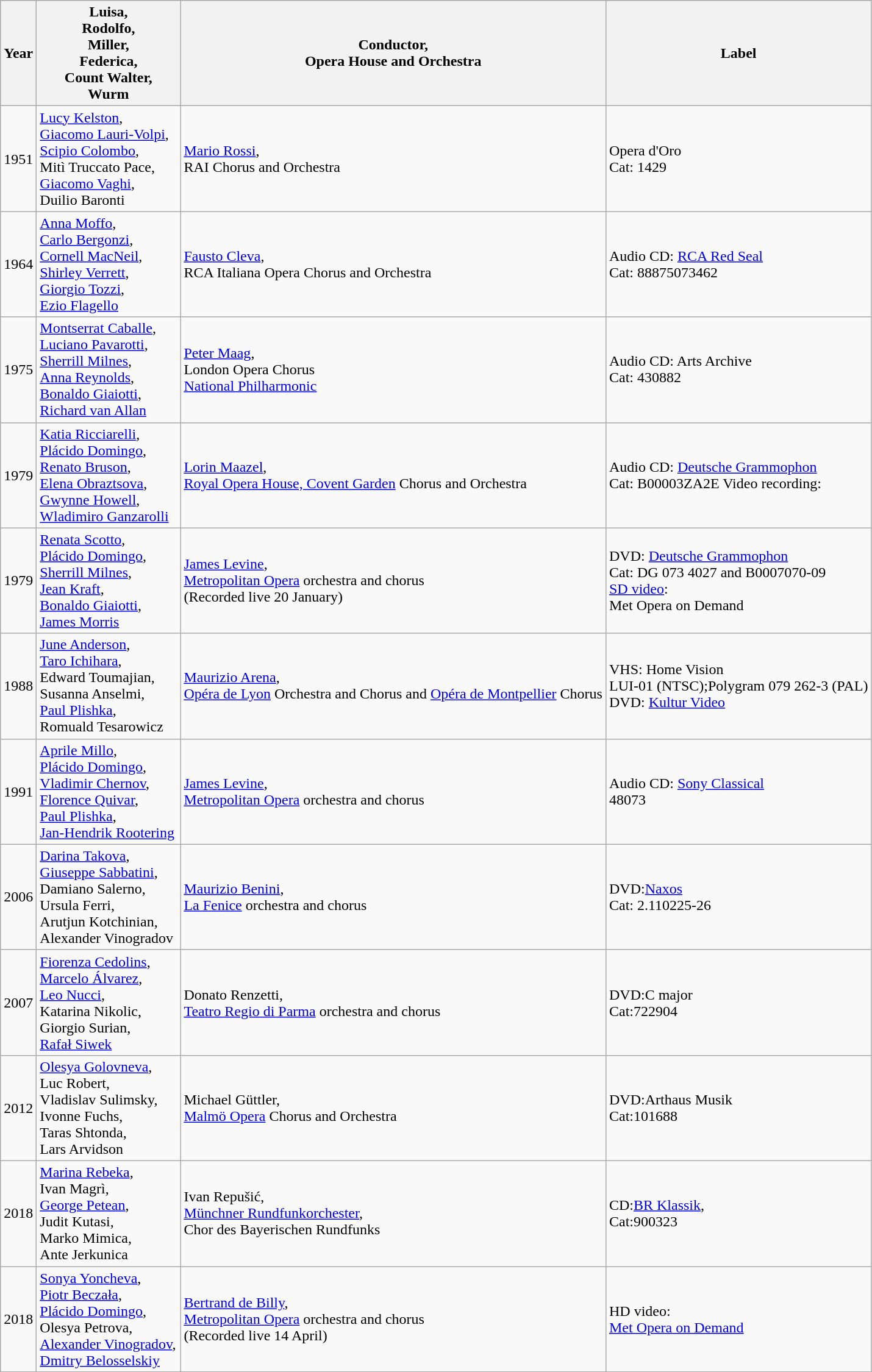<table class="wikitable">
<tr>
<th>Year</th>
<th width="150">Luisa,<br>Rodolfo,<br>Miller,<br>Federica,<br>Count Walter,<br>Wurm</th>
<th>Conductor,<br>Opera House and Orchestra</th>
<th>Label</th>
</tr>
<tr>
<td>1951</td>
<td><a href='#'>Lucy Kelston</a>,<br><a href='#'>Giacomo Lauri-Volpi</a>,<br><a href='#'>Scipio Colombo</a>,<br>Mitì Truccato Pace,<br><a href='#'>Giacomo Vaghi</a>,<br>Duilio Baronti</td>
<td><a href='#'>Mario Rossi</a>,<br> RAI Chorus and Orchestra</td>
<td>Opera d'Oro<br>Cat: 1429</td>
</tr>
<tr>
<td>1964</td>
<td><a href='#'>Anna Moffo</a>,<br><a href='#'>Carlo Bergonzi</a>,<br><a href='#'>Cornell MacNeil</a>,<br><a href='#'>Shirley Verrett</a>,<br><a href='#'>Giorgio Tozzi</a>,<br><a href='#'>Ezio Flagello</a></td>
<td><a href='#'>Fausto Cleva</a>,<br>RCA Italiana Opera Chorus and Orchestra</td>
<td>Audio CD: <a href='#'>RCA Red Seal</a><br>Cat: 88875073462</td>
</tr>
<tr>
<td>1975</td>
<td><a href='#'>Montserrat Caballe</a>,<br><a href='#'>Luciano Pavarotti</a>,<br><a href='#'>Sherrill Milnes</a>,<br><a href='#'>Anna Reynolds</a>,<br><a href='#'>Bonaldo Giaiotti</a>,<br><a href='#'>Richard van Allan</a></td>
<td><a href='#'>Peter Maag</a>,<br>London Opera Chorus<br><a href='#'>National Philharmonic</a></td>
<td>Audio CD: Arts Archive<br>Cat: 430882</td>
</tr>
<tr>
<td>1979</td>
<td><a href='#'>Katia Ricciarelli</a>,<br><a href='#'>Plácido Domingo</a>,<br><a href='#'>Renato Bruson</a>,<br><a href='#'>Elena Obraztsova</a>,<br><a href='#'>Gwynne Howell</a>,<br><a href='#'>Wladimiro Ganzarolli</a></td>
<td><a href='#'>Lorin Maazel</a>,<br><a href='#'>Royal Opera House, Covent Garden</a> Chorus and Orchestra<br></td>
<td>Audio CD: <a href='#'>Deutsche Grammophon</a> <br>Cat: B00003ZA2E Video recording: </td>
</tr>
<tr>
<td>1979</td>
<td><a href='#'>Renata Scotto</a>,<br><a href='#'>Plácido Domingo</a>,<br><a href='#'>Sherrill Milnes</a>,<br><a href='#'>Jean Kraft</a>,<br><a href='#'>Bonaldo Giaiotti</a>,<br><a href='#'>James Morris</a></td>
<td><a href='#'>James Levine</a>,<br><a href='#'>Metropolitan Opera</a> orchestra and chorus<br>(Recorded live 20 January)</td>
<td>DVD: <a href='#'>Deutsche Grammophon</a> <br>Cat: DG 073 4027 and B0007070-09<br><a href='#'>SD video</a>:<br>Met Opera on Demand</td>
</tr>
<tr>
<td>1988</td>
<td><a href='#'>June Anderson</a>,<br><a href='#'>Taro Ichihara</a>,<br>Edward Toumajian,<br>Susanna Anselmi,<br><a href='#'>Paul Plishka</a>,<br>Romuald Tesarowicz</td>
<td><a href='#'>Maurizio Arena</a>,<br><a href='#'>Opéra de Lyon</a> Orchestra and Chorus and <a href='#'>Opéra de Montpellier</a> Chorus</td>
<td>VHS: Home Vision<br>LUI-01 (NTSC);Polygram 079 262-3 (PAL)<br>DVD: <a href='#'>Kultur Video</a><br></td>
</tr>
<tr>
<td>1991</td>
<td><a href='#'>Aprile Millo</a>,<br><a href='#'>Plácido Domingo</a>,<br><a href='#'>Vladimir Chernov</a>,<br><a href='#'>Florence Quivar</a>,<br><a href='#'>Paul Plishka</a>,<br><a href='#'>Jan-Hendrik Rootering</a></td>
<td><a href='#'>James Levine</a>,<br><a href='#'>Metropolitan Opera</a> orchestra and chorus</td>
<td>Audio CD: <a href='#'>Sony Classical</a><br>48073</td>
</tr>
<tr>
<td>2006</td>
<td><a href='#'>Darina Takova</a>,<br><a href='#'>Giuseppe Sabbatini</a>,<br>Damiano Salerno,<br> Ursula Ferri,<br>Arutjun Kotchinian,<br>Alexander Vinogradov</td>
<td><a href='#'>Maurizio Benini</a>,<br><a href='#'>La Fenice</a> orchestra and chorus</td>
<td>DVD:<a href='#'>Naxos</a><br>Cat: 2.110225-26</td>
</tr>
<tr>
<td>2007</td>
<td><a href='#'>Fiorenza Cedolins</a>,<br><a href='#'>Marcelo Álvarez</a>,<br><a href='#'>Leo Nucci</a>,<br>Katarina Nikolic,<br>Giorgio Surian,<br><a href='#'>Rafał Siwek</a></td>
<td>Donato Renzetti,<br><a href='#'>Teatro Regio di Parma</a> orchestra and chorus</td>
<td>DVD:C major<br>Cat:722904</td>
</tr>
<tr>
<td>2012</td>
<td><a href='#'>Olesya Golovneva</a>,<br>Luc Robert,<br>Vladislav Sulimsky,<br>Ivonne Fuchs,<br>Taras Shtonda,<br> Lars Arvidson</td>
<td>Michael Güttler,<br><a href='#'>Malmö Opera</a> Chorus and Orchestra</td>
<td>DVD:Arthaus Musik<br>Cat:101688</td>
</tr>
<tr>
<td>2018</td>
<td><a href='#'>Marina Rebeka</a>,<br>Ivan Magrì,<br><a href='#'>George Petean</a>,<br>Judit Kutasi,<br>Marko Mimica,<br>Ante Jerkunica</td>
<td>Ivan Repušić,<br><a href='#'>Münchner Rundfunkorchester</a>,<br>Chor des Bayerischen Rundfunks</td>
<td>CD:<a href='#'>BR Klassik</a>,<br>Cat:900323</td>
</tr>
<tr>
<td>2018</td>
<td><a href='#'>Sonya Yoncheva</a>,<br><a href='#'>Piotr Beczała</a>,<br><a href='#'>Plácido Domingo</a>,<br>Olesya Petrova,<br><a href='#'>Alexander Vinogradov</a>,<br><a href='#'>Dmitry Belosselskiy</a></td>
<td><a href='#'>Bertrand de Billy</a>,<br><a href='#'>Metropolitan Opera</a> orchestra and chorus<br>(Recorded live 14 April)</td>
<td>HD video:<br><a href='#'>Met Opera on Demand</a></td>
</tr>
</table>
